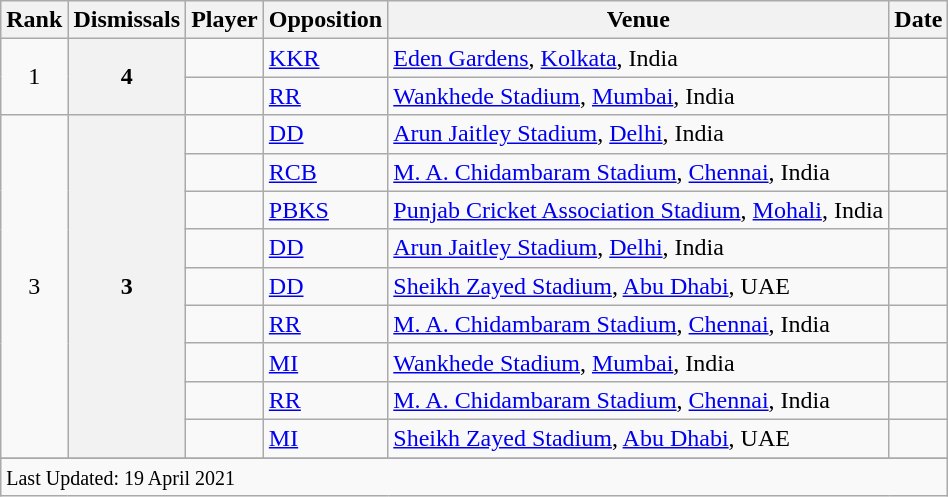<table class="wikitable">
<tr>
<th>Rank</th>
<th>Dismissals</th>
<th>Player</th>
<th>Opposition</th>
<th>Venue</th>
<th>Date</th>
</tr>
<tr>
<td align=center rowspan=2>1</td>
<th scope=row style=text-align:center; rowspan=2>4</th>
<td></td>
<td><a href='#'>KKR</a></td>
<td><a href='#'>Eden Gardens</a>, <a href='#'>Kolkata</a>, India</td>
<td></td>
</tr>
<tr>
<td></td>
<td><a href='#'>RR</a></td>
<td><a href='#'>Wankhede Stadium</a>, <a href='#'>Mumbai</a>, India</td>
<td></td>
</tr>
<tr>
<td align=center rowspan=9>3</td>
<th scope=row style=text-align:center; rowspan=9>3</th>
<td></td>
<td><a href='#'>DD</a></td>
<td><a href='#'>Arun Jaitley Stadium</a>, <a href='#'>Delhi</a>, India</td>
<td></td>
</tr>
<tr>
<td></td>
<td><a href='#'>RCB</a></td>
<td><a href='#'>M. A. Chidambaram Stadium</a>, <a href='#'>Chennai</a>, India</td>
<td></td>
</tr>
<tr>
<td></td>
<td><a href='#'>PBKS</a></td>
<td><a href='#'>Punjab Cricket Association Stadium</a>, <a href='#'>Mohali</a>, India</td>
<td></td>
</tr>
<tr>
<td></td>
<td><a href='#'>DD</a></td>
<td><a href='#'>Arun Jaitley Stadium</a>, <a href='#'>Delhi</a>, India</td>
<td></td>
</tr>
<tr>
<td></td>
<td><a href='#'>DD</a></td>
<td><a href='#'>Sheikh Zayed Stadium</a>, <a href='#'>Abu Dhabi</a>, UAE</td>
<td></td>
</tr>
<tr>
<td></td>
<td><a href='#'>RR</a></td>
<td><a href='#'>M. A. Chidambaram Stadium</a>, <a href='#'>Chennai</a>, India</td>
<td></td>
</tr>
<tr>
<td></td>
<td><a href='#'>MI</a></td>
<td><a href='#'>Wankhede Stadium</a>, <a href='#'>Mumbai</a>, India</td>
<td></td>
</tr>
<tr>
<td></td>
<td><a href='#'>RR</a></td>
<td><a href='#'>M. A. Chidambaram Stadium</a>, <a href='#'>Chennai</a>, India</td>
<td></td>
</tr>
<tr>
<td></td>
<td><a href='#'>MI</a></td>
<td><a href='#'>Sheikh Zayed Stadium</a>, <a href='#'>Abu Dhabi</a>, UAE</td>
<td></td>
</tr>
<tr>
</tr>
<tr class=sortbottom>
<td colspan=6><small>Last Updated: 19 April 2021</small></td>
</tr>
</table>
